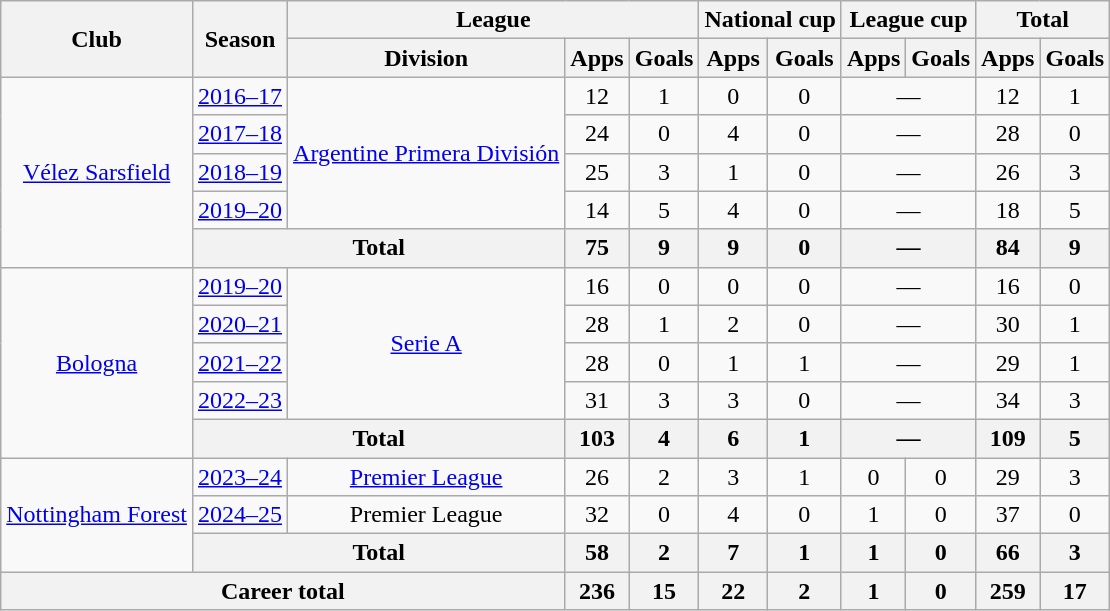<table class="wikitable" style="text-align:center">
<tr>
<th rowspan="2">Club</th>
<th rowspan="2">Season</th>
<th colspan="3">League</th>
<th colspan="2">National cup</th>
<th colspan="2">League cup</th>
<th colspan="2">Total</th>
</tr>
<tr>
<th>Division</th>
<th>Apps</th>
<th>Goals</th>
<th>Apps</th>
<th>Goals</th>
<th>Apps</th>
<th>Goals</th>
<th>Apps</th>
<th>Goals</th>
</tr>
<tr>
<td rowspan="5"><a href='#'>Vélez Sarsfield</a></td>
<td><a href='#'>2016–17</a></td>
<td rowspan="4"><a href='#'>Argentine Primera División</a></td>
<td>12</td>
<td>1</td>
<td>0</td>
<td>0</td>
<td colspan="2">—</td>
<td>12</td>
<td>1</td>
</tr>
<tr>
<td><a href='#'>2017–18</a></td>
<td>24</td>
<td>0</td>
<td>4</td>
<td>0</td>
<td colspan="2">—</td>
<td>28</td>
<td>0</td>
</tr>
<tr>
<td><a href='#'>2018–19</a></td>
<td>25</td>
<td>3</td>
<td>1</td>
<td>0</td>
<td colspan="2">—</td>
<td>26</td>
<td>3</td>
</tr>
<tr>
<td><a href='#'>2019–20</a></td>
<td>14</td>
<td>5</td>
<td>4</td>
<td>0</td>
<td colspan="2">—</td>
<td>18</td>
<td>5</td>
</tr>
<tr>
<th colspan="2">Total</th>
<th>75</th>
<th>9</th>
<th>9</th>
<th>0</th>
<th colspan="2">—</th>
<th>84</th>
<th>9</th>
</tr>
<tr>
<td rowspan="5"><a href='#'>Bologna</a></td>
<td><a href='#'>2019–20</a></td>
<td rowspan="4"><a href='#'>Serie A</a></td>
<td>16</td>
<td>0</td>
<td>0</td>
<td>0</td>
<td colspan="2">—</td>
<td>16</td>
<td>0</td>
</tr>
<tr>
<td><a href='#'>2020–21</a></td>
<td>28</td>
<td>1</td>
<td>2</td>
<td>0</td>
<td colspan="2">—</td>
<td>30</td>
<td>1</td>
</tr>
<tr>
<td><a href='#'>2021–22</a></td>
<td>28</td>
<td>0</td>
<td>1</td>
<td>1</td>
<td colspan="2">—</td>
<td>29</td>
<td>1</td>
</tr>
<tr>
<td><a href='#'>2022–23</a></td>
<td>31</td>
<td>3</td>
<td>3</td>
<td>0</td>
<td colspan="2">—</td>
<td>34</td>
<td>3</td>
</tr>
<tr>
<th colspan="2">Total</th>
<th>103</th>
<th>4</th>
<th>6</th>
<th>1</th>
<th colspan="2">—</th>
<th>109</th>
<th>5</th>
</tr>
<tr>
<td rowspan="3"><a href='#'>Nottingham Forest</a></td>
<td><a href='#'>2023–24</a></td>
<td><a href='#'>Premier League</a></td>
<td>26</td>
<td>2</td>
<td>3</td>
<td>1</td>
<td>0</td>
<td>0</td>
<td>29</td>
<td>3</td>
</tr>
<tr>
<td><a href='#'>2024–25</a></td>
<td>Premier League</td>
<td>32</td>
<td>0</td>
<td>4</td>
<td>0</td>
<td>1</td>
<td>0</td>
<td>37</td>
<td>0</td>
</tr>
<tr>
<th colspan="2">Total</th>
<th>58</th>
<th>2</th>
<th>7</th>
<th>1</th>
<th>1</th>
<th>0</th>
<th>66</th>
<th>3</th>
</tr>
<tr>
<th colspan="3">Career total</th>
<th>236</th>
<th>15</th>
<th>22</th>
<th>2</th>
<th>1</th>
<th>0</th>
<th>259</th>
<th>17</th>
</tr>
</table>
